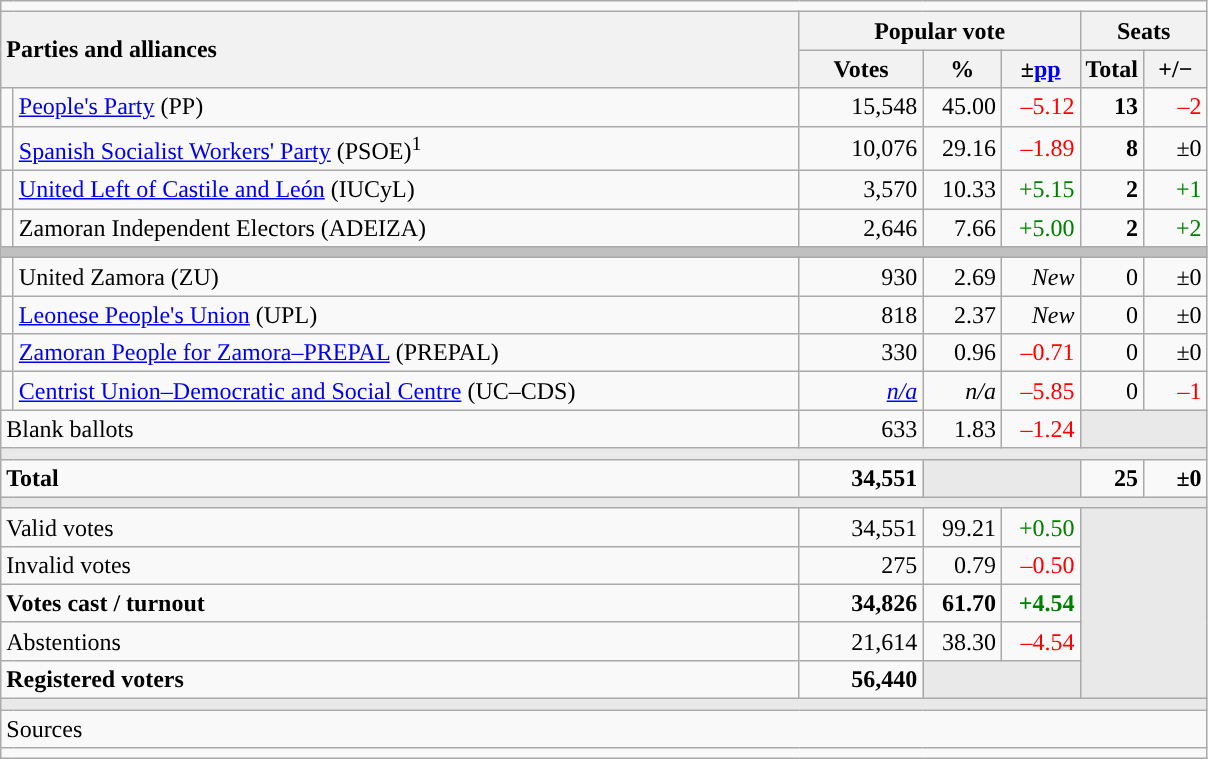<table class="wikitable" style="text-align:right;">
<tr>
<td colspan="7"></td>
</tr>
<tr>
<th style="text-align:left;" rowspan="2" colspan="2" width="525">Parties and alliances</th>
<th colspan="3">Popular vote</th>
<th colspan="2">Seats</th>
</tr>
<tr>
<th width="75">Votes</th>
<th width="45">%</th>
<th width="45">±<a href='#'>pp</a></th>
<th width="35">Total</th>
<th width="35">+/−</th>
</tr>
<tr>
<td width="1" style="color:inherit;background:"></td>
<td align="left"><a href='#'>People's Party</a> (PP)</td>
<td>15,548</td>
<td>45.00</td>
<td style="color:red;">–5.12</td>
<td><strong>13</strong></td>
<td style="color:red;">–2</td>
</tr>
<tr>
<td style="color:inherit;background:"></td>
<td align="left"><a href='#'>Spanish Socialist Workers' Party</a> (PSOE)<sup>1</sup></td>
<td>10,076</td>
<td>29.16</td>
<td style="color:red;">–1.89</td>
<td><strong>8</strong></td>
<td>±0</td>
</tr>
<tr>
<td style="color:inherit;background:"></td>
<td align="left"><a href='#'>United Left of Castile and León</a> (IUCyL)</td>
<td>3,570</td>
<td>10.33</td>
<td style="color:green;">+5.15</td>
<td><strong>2</strong></td>
<td style="color:green;">+1</td>
</tr>
<tr>
<td style="color:inherit;background:"></td>
<td align="left">Zamoran Independent Electors (ADEIZA)</td>
<td>2,646</td>
<td>7.66</td>
<td style="color:green;">+5.00</td>
<td><strong>2</strong></td>
<td style="color:green;">+2</td>
</tr>
<tr>
<td colspan="7" bgcolor="#C0C0C0"></td>
</tr>
<tr>
<td style="color:inherit;background:"></td>
<td align="left">United Zamora (ZU)</td>
<td>930</td>
<td>2.69</td>
<td><em>New</em></td>
<td>0</td>
<td>±0</td>
</tr>
<tr>
<td style="color:inherit;background:"></td>
<td align="left"><a href='#'>Leonese People's Union</a> (UPL)</td>
<td>818</td>
<td>2.37</td>
<td><em>New</em></td>
<td>0</td>
<td>±0</td>
</tr>
<tr>
<td style="color:inherit;background:"></td>
<td align="left"><a href='#'>Zamoran People for Zamora–PREPAL</a> (PREPAL)</td>
<td>330</td>
<td>0.96</td>
<td style="color:red;">–0.71</td>
<td>0</td>
<td>±0</td>
</tr>
<tr>
<td style="color:inherit;background:"></td>
<td align="left"><a href='#'>Centrist Union–Democratic and Social Centre</a> (UC–CDS)</td>
<td><em><a href='#'>n/a</a></em></td>
<td><em>n/a</em></td>
<td style="color:red;">–5.85</td>
<td>0</td>
<td style="color:red;">–1</td>
</tr>
<tr>
<td align="left" colspan="2">Blank ballots</td>
<td>633</td>
<td>1.83</td>
<td style="color:red;">–1.24</td>
<td bgcolor="#E9E9E9" colspan="2"></td>
</tr>
<tr>
<td colspan="7" bgcolor="#E9E9E9"></td>
</tr>
<tr style="font-weight:bold;">
<td align="left" colspan="2">Total</td>
<td>34,551</td>
<td bgcolor="#E9E9E9" colspan="2"></td>
<td>25</td>
<td>±0</td>
</tr>
<tr>
<td colspan="7" bgcolor="#E9E9E9"></td>
</tr>
<tr>
<td align="left" colspan="2">Valid votes</td>
<td>34,551</td>
<td>99.21</td>
<td style="color:green;">+0.50</td>
<td bgcolor="#E9E9E9" colspan="2" rowspan="5"></td>
</tr>
<tr>
<td align="left" colspan="2">Invalid votes</td>
<td>275</td>
<td>0.79</td>
<td style="color:red;">–0.50</td>
</tr>
<tr style="font-weight:bold;">
<td align="left" colspan="2">Votes cast / turnout</td>
<td>34,826</td>
<td>61.70</td>
<td style="color:green;">+4.54</td>
</tr>
<tr>
<td align="left" colspan="2">Abstentions</td>
<td>21,614</td>
<td>38.30</td>
<td style="color:red;">–4.54</td>
</tr>
<tr style="font-weight:bold;">
<td align="left" colspan="2">Registered voters</td>
<td>56,440</td>
<td bgcolor="#E9E9E9" colspan="2"></td>
</tr>
<tr>
<td colspan="7" bgcolor="#E9E9E9"></td>
</tr>
<tr>
<td align="left" colspan="7">Sources</td>
</tr>
<tr>
<td colspan="7" style="text-align:left; max-width:790px;"></td>
</tr>
</table>
